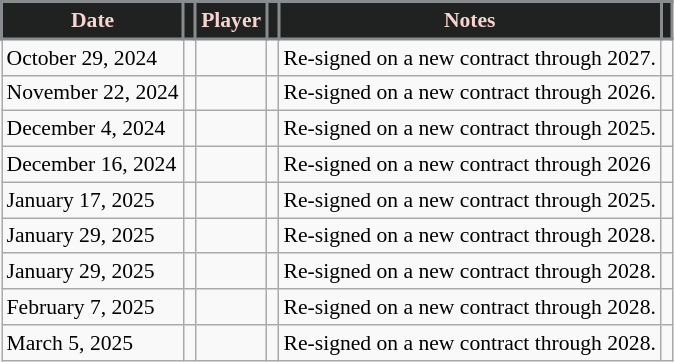<table class="wikitable sortable" style="font-size:90%;">
<tr>
<th style="background:#202121; color:#F7D5CF; border:2px solid #898C8F;" scope="col" data-sort-type="date">Date</th>
<th style="background:#202121; color:#F7D5CF; border:2px solid #898C8F;" scope="col"></th>
<th style="background:#202121; color:#F7D5CF; border:2px solid #898C8F;" scope="col">Player</th>
<th style="background:#202121; color:#F7D5CF; border:2px solid #898C8F;" scope="col"></th>
<th style="background:#202121; color:#F7D5CF; border:2px solid #898C8F;" scope="col">Notes</th>
<th style="background:#202121; color:#F7D5CF; border:2px solid #898C8F;" scope="col"></th>
</tr>
<tr>
<td>October 29, 2024</td>
<td></td>
<td></td>
<td></td>
<td>Re-signed on a new contract through 2027.</td>
<td></td>
</tr>
<tr>
<td>November 22, 2024</td>
<td></td>
<td></td>
<td></td>
<td>Re-signed on a new contract through 2026.</td>
<td></td>
</tr>
<tr>
<td>December 4, 2024</td>
<td></td>
<td></td>
<td></td>
<td>Re-signed on a new contract through 2025.</td>
<td></td>
</tr>
<tr>
<td>December 16, 2024</td>
<td></td>
<td></td>
<td></td>
<td>Re-signed on a new contract through 2026</td>
<td></td>
</tr>
<tr>
<td>January 17, 2025</td>
<td></td>
<td></td>
<td></td>
<td>Re-signed on a new contract through 2025.</td>
<td></td>
</tr>
<tr>
<td>January 29, 2025</td>
<td></td>
<td></td>
<td></td>
<td>Re-signed on a new contract through 2028.</td>
<td></td>
</tr>
<tr>
<td>January 29, 2025</td>
<td></td>
<td></td>
<td></td>
<td>Re-signed on a new contract through 2028.</td>
<td></td>
</tr>
<tr>
<td>February 7, 2025</td>
<td></td>
<td></td>
<td></td>
<td>Re-signed on a new contract through 2028.</td>
<td></td>
</tr>
<tr>
<td>March 5, 2025</td>
<td></td>
<td></td>
<td></td>
<td>Re-signed on a new contract through 2028.</td>
<td></td>
</tr>
</table>
